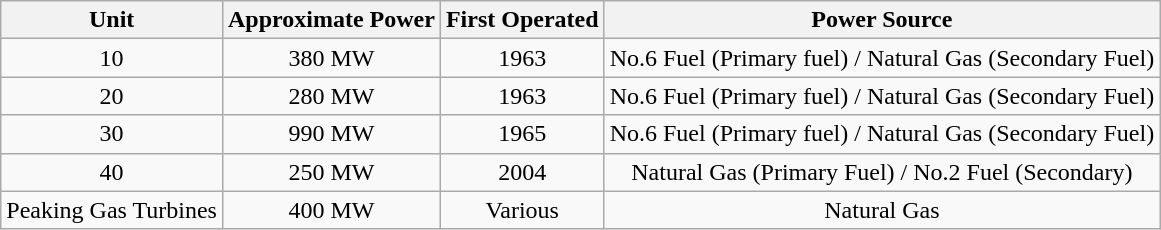<table class="wikitable" style="text-align:center">
<tr>
<th>Unit</th>
<th>Approximate Power</th>
<th>First Operated</th>
<th>Power Source</th>
</tr>
<tr>
<td>10</td>
<td>380 MW</td>
<td>1963</td>
<td>No.6 Fuel (Primary fuel) / Natural Gas (Secondary Fuel)</td>
</tr>
<tr>
<td>20</td>
<td>280 MW</td>
<td>1963</td>
<td>No.6 Fuel (Primary fuel) / Natural Gas (Secondary Fuel)</td>
</tr>
<tr>
<td>30</td>
<td>990 MW</td>
<td>1965</td>
<td>No.6 Fuel (Primary fuel) / Natural Gas (Secondary Fuel)</td>
</tr>
<tr>
<td>40</td>
<td>250 MW</td>
<td>2004</td>
<td>Natural Gas (Primary Fuel) / No.2 Fuel (Secondary)</td>
</tr>
<tr>
<td>Peaking Gas Turbines</td>
<td>400 MW</td>
<td>Various</td>
<td>Natural Gas</td>
</tr>
</table>
